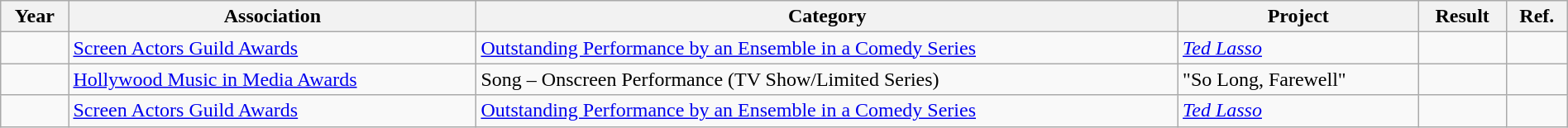<table class="wikitable" width="100%">
<tr>
<th>Year</th>
<th>Association</th>
<th>Category</th>
<th>Project</th>
<th>Result</th>
<th>Ref.</th>
</tr>
<tr>
<td></td>
<td><a href='#'>Screen Actors Guild Awards</a></td>
<td><a href='#'>Outstanding Performance by an Ensemble in a Comedy Series</a></td>
<td><em><a href='#'>Ted Lasso</a></em></td>
<td></td>
<td align="center"></td>
</tr>
<tr>
<td></td>
<td><a href='#'>Hollywood Music in Media Awards</a></td>
<td>Song – Onscreen Performance (TV Show/Limited Series)</td>
<td>"So Long, Farewell" </td>
<td></td>
<td align="center"></td>
</tr>
<tr>
<td></td>
<td><a href='#'>Screen Actors Guild Awards</a></td>
<td><a href='#'>Outstanding Performance by an Ensemble in a Comedy Series</a></td>
<td><em><a href='#'>Ted Lasso</a></em></td>
<td></td>
<td align="center"></td>
</tr>
</table>
